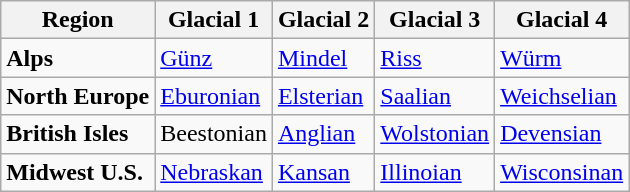<table class="wikitable">
<tr>
<th>Region</th>
<th>Glacial 1</th>
<th>Glacial 2</th>
<th>Glacial 3</th>
<th>Glacial 4</th>
</tr>
<tr>
<td><strong>Alps</strong></td>
<td><a href='#'>Günz</a></td>
<td><a href='#'>Mindel</a></td>
<td><a href='#'>Riss</a></td>
<td><a href='#'>Würm</a></td>
</tr>
<tr>
<td><strong>North Europe</strong></td>
<td><a href='#'>Eburonian</a></td>
<td><a href='#'>Elsterian</a></td>
<td><a href='#'>Saalian</a></td>
<td><a href='#'>Weichselian</a></td>
</tr>
<tr>
<td><strong>British Isles</strong></td>
<td>Beestonian</td>
<td><a href='#'>Anglian</a></td>
<td><a href='#'>Wolstonian</a></td>
<td><a href='#'>Devensian</a></td>
</tr>
<tr>
<td><strong>Midwest U.S.</strong></td>
<td><a href='#'>Nebraskan</a></td>
<td><a href='#'>Kansan</a></td>
<td><a href='#'>Illinoian</a></td>
<td><a href='#'>Wisconsinan</a></td>
</tr>
</table>
